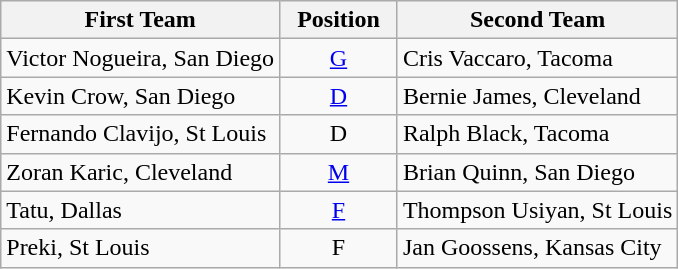<table class="wikitable">
<tr>
<th>First Team</th>
<th>  Position  </th>
<th>Second Team</th>
</tr>
<tr>
<td>Victor Nogueira, San Diego</td>
<td align=center><a href='#'>G</a></td>
<td>Cris Vaccaro, Tacoma</td>
</tr>
<tr>
<td>Kevin Crow, San Diego</td>
<td align=center><a href='#'>D</a></td>
<td>Bernie James, Cleveland</td>
</tr>
<tr>
<td>Fernando Clavijo, St Louis</td>
<td align=center>D</td>
<td>Ralph Black, Tacoma</td>
</tr>
<tr>
<td>Zoran Karic, Cleveland</td>
<td align=center><a href='#'>M</a></td>
<td>Brian Quinn, San Diego</td>
</tr>
<tr>
<td>Tatu, Dallas</td>
<td align=center><a href='#'>F</a></td>
<td>Thompson Usiyan, St Louis</td>
</tr>
<tr>
<td>Preki, St Louis</td>
<td align=center>F</td>
<td>Jan Goossens, Kansas City</td>
</tr>
</table>
